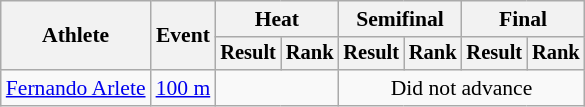<table class=wikitable style="font-size:90%">
<tr>
<th rowspan="2">Athlete</th>
<th rowspan="2">Event</th>
<th colspan="2">Heat</th>
<th colspan="2">Semifinal</th>
<th colspan="2">Final</th>
</tr>
<tr style="font-size:95%">
<th>Result</th>
<th>Rank</th>
<th>Result</th>
<th>Rank</th>
<th>Result</th>
<th>Rank</th>
</tr>
<tr align=center>
<td align=left><a href='#'>Fernando Arlete</a></td>
<td align=left><a href='#'>100 m</a></td>
<td colspan=2></td>
<td colspan=4>Did not advance</td>
</tr>
</table>
